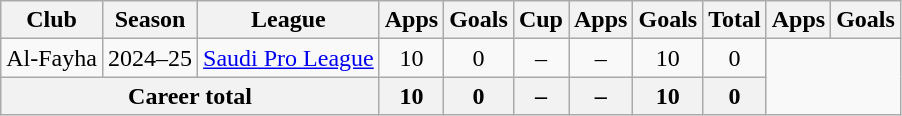<table class="wikitable" style="text-align: center">
<tr>
<th>Club</th>
<th>Season</th>
<th>League</th>
<th>Apps</th>
<th>Goals</th>
<th>Cup</th>
<th>Apps</th>
<th>Goals</th>
<th>Total</th>
<th>Apps</th>
<th>Goals</th>
</tr>
<tr>
<td rowspan="1">Al-Fayha</td>
<td>2024–25</td>
<td><a href='#'>Saudi Pro League</a></td>
<td>10</td>
<td>0</td>
<td>–</td>
<td>–</td>
<td>10</td>
<td>0</td>
</tr>
<tr>
<th colspan="3">Career total</th>
<th>10</th>
<th>0</th>
<th>–</th>
<th>–</th>
<th>10</th>
<th>0</th>
</tr>
</table>
